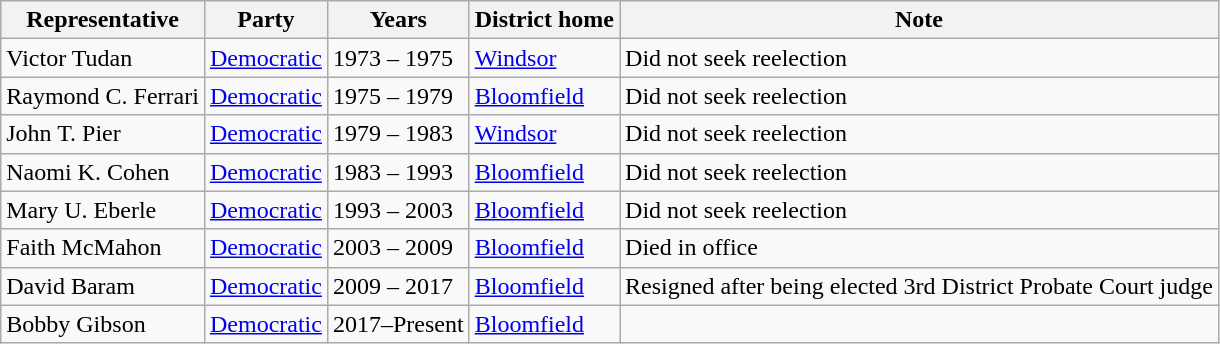<table class=wikitable>
<tr valign=bottom>
<th>Representative</th>
<th>Party</th>
<th>Years</th>
<th>District home</th>
<th>Note</th>
</tr>
<tr>
<td>Victor Tudan</td>
<td><a href='#'>Democratic</a></td>
<td>1973 – 1975</td>
<td><a href='#'>Windsor</a></td>
<td>Did not seek reelection</td>
</tr>
<tr>
<td>Raymond C. Ferrari</td>
<td><a href='#'>Democratic</a></td>
<td>1975 – 1979</td>
<td><a href='#'>Bloomfield</a></td>
<td>Did not seek reelection</td>
</tr>
<tr>
<td>John T. Pier</td>
<td><a href='#'>Democratic</a></td>
<td>1979 – 1983</td>
<td><a href='#'>Windsor</a></td>
<td>Did not seek reelection</td>
</tr>
<tr>
<td>Naomi K. Cohen</td>
<td><a href='#'>Democratic</a></td>
<td>1983 – 1993</td>
<td><a href='#'>Bloomfield</a></td>
<td>Did not seek reelection</td>
</tr>
<tr>
<td>Mary U. Eberle</td>
<td><a href='#'>Democratic</a></td>
<td>1993 – 2003</td>
<td><a href='#'>Bloomfield</a></td>
<td>Did not seek reelection</td>
</tr>
<tr>
<td>Faith McMahon</td>
<td><a href='#'>Democratic</a></td>
<td>2003 – 2009</td>
<td><a href='#'>Bloomfield</a></td>
<td>Died in office</td>
</tr>
<tr>
<td>David Baram</td>
<td><a href='#'>Democratic</a></td>
<td>2009 – 2017</td>
<td><a href='#'>Bloomfield</a></td>
<td>Resigned after being elected 3rd District Probate Court judge</td>
</tr>
<tr>
<td>Bobby Gibson</td>
<td><a href='#'>Democratic</a></td>
<td>2017–Present</td>
<td><a href='#'>Bloomfield</a></td>
<td></td>
</tr>
</table>
